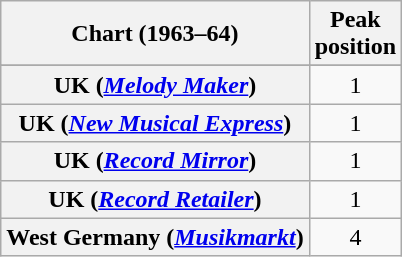<table class="wikitable plainrowheaders sortable">
<tr>
<th scope="col">Chart (1963–64)</th>
<th scope="col">Peak<br>position</th>
</tr>
<tr>
</tr>
<tr>
<th scope="row">UK (<em><a href='#'>Melody Maker</a></em>)</th>
<td align="center">1</td>
</tr>
<tr>
<th scope="row">UK (<em><a href='#'>New Musical Express</a></em>)</th>
<td align="center">1</td>
</tr>
<tr>
<th scope="row">UK (<em><a href='#'>Record Mirror</a></em>)</th>
<td align="center">1</td>
</tr>
<tr>
<th scope="row">UK (<em><a href='#'>Record Retailer</a></em>)</th>
<td align="center">1</td>
</tr>
<tr>
<th scope="row">West Germany (<em><a href='#'>Musikmarkt</a></em>)</th>
<td align="center">4</td>
</tr>
</table>
